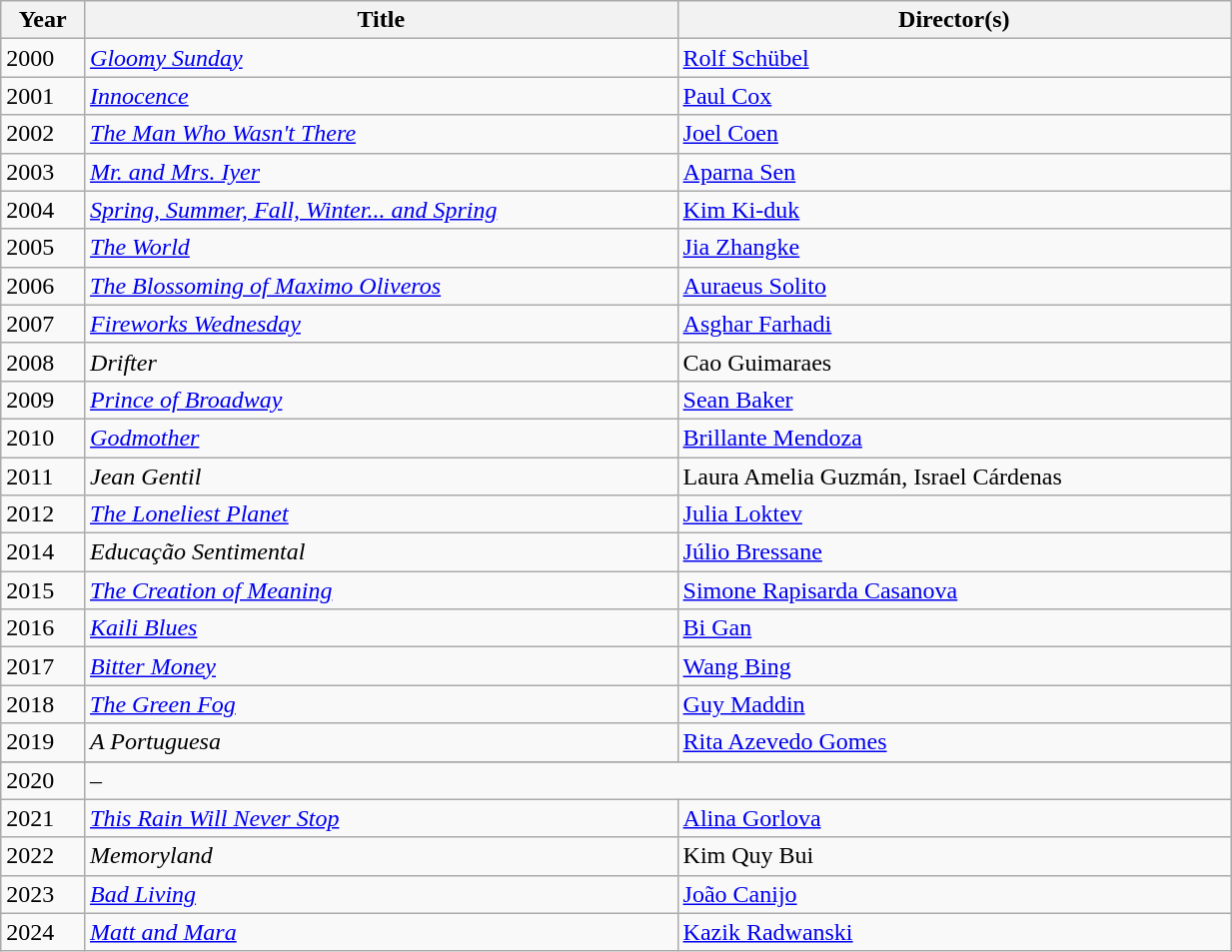<table class="sortable wikitable" style="width: 65%; margin-bottom: 2px;" cellpadding="5">
<tr>
<th scope="col">Year</th>
<th scope="col">Title</th>
<th scope="col">Director(s)</th>
</tr>
<tr>
<td>2000</td>
<td><em><a href='#'>Gloomy Sunday</a></em></td>
<td><a href='#'>Rolf Schübel</a></td>
</tr>
<tr>
<td>2001</td>
<td><em><a href='#'>Innocence</a></em></td>
<td><a href='#'>Paul Cox</a></td>
</tr>
<tr>
<td>2002</td>
<td><em><a href='#'>The Man Who Wasn't There</a></em></td>
<td><a href='#'>Joel Coen</a></td>
</tr>
<tr>
<td>2003</td>
<td><em><a href='#'>Mr. and Mrs. Iyer</a></em></td>
<td><a href='#'>Aparna Sen</a></td>
</tr>
<tr>
<td>2004</td>
<td><em><a href='#'>Spring, Summer, Fall, Winter... and Spring</a></em></td>
<td><a href='#'>Kim Ki-duk</a></td>
</tr>
<tr>
<td>2005</td>
<td><em><a href='#'>The World</a></em></td>
<td><a href='#'>Jia Zhangke</a></td>
</tr>
<tr>
<td>2006</td>
<td><em><a href='#'>The Blossoming of Maximo Oliveros</a></em></td>
<td><a href='#'>Auraeus Solito</a></td>
</tr>
<tr>
<td>2007</td>
<td><em><a href='#'>Fireworks Wednesday</a></em></td>
<td><a href='#'>Asghar Farhadi</a></td>
</tr>
<tr>
<td>2008</td>
<td><em>Drifter</em></td>
<td>Cao Guimaraes</td>
</tr>
<tr>
<td>2009</td>
<td><em><a href='#'>Prince of Broadway</a></em></td>
<td><a href='#'>Sean Baker</a></td>
</tr>
<tr>
<td>2010</td>
<td><em><a href='#'>Godmother</a></em></td>
<td><a href='#'>Brillante Mendoza</a></td>
</tr>
<tr>
<td>2011</td>
<td><em>Jean Gentil</em></td>
<td>Laura Amelia Guzmán, Israel Cárdenas</td>
</tr>
<tr>
<td>2012</td>
<td><em><a href='#'>The Loneliest Planet</a></em></td>
<td><a href='#'>Julia Loktev</a></td>
</tr>
<tr>
<td>2014</td>
<td><em>Educação Sentimental</em></td>
<td><a href='#'>Júlio Bressane</a></td>
</tr>
<tr>
<td>2015</td>
<td><em><a href='#'>The Creation of Meaning</a></em></td>
<td><a href='#'>Simone Rapisarda Casanova</a></td>
</tr>
<tr>
<td>2016</td>
<td><em><a href='#'>Kaili Blues</a></em></td>
<td><a href='#'>Bi Gan</a></td>
</tr>
<tr>
<td>2017</td>
<td><em><a href='#'>Bitter Money</a></em></td>
<td><a href='#'>Wang Bing</a></td>
</tr>
<tr>
<td>2018</td>
<td><em><a href='#'>The Green Fog</a></em></td>
<td><a href='#'>Guy Maddin</a></td>
</tr>
<tr>
<td>2019</td>
<td><em>A Portuguesa</em></td>
<td><a href='#'>Rita Azevedo Gomes</a></td>
</tr>
<tr>
</tr>
<tr>
<td>2020</td>
<td colspan=2>–</td>
</tr>
<tr>
<td>2021</td>
<td><em><a href='#'>This Rain Will Never Stop</a></em></td>
<td><a href='#'>Alina Gorlova</a></td>
</tr>
<tr>
<td>2022</td>
<td><em>Memoryland</em></td>
<td>Kim Quy Bui</td>
</tr>
<tr>
<td>2023</td>
<td><em><a href='#'>Bad Living</a></em></td>
<td><a href='#'>João Canijo</a></td>
</tr>
<tr>
<td>2024</td>
<td><em><a href='#'>Matt and Mara</a></em></td>
<td><a href='#'>Kazik Radwanski</a></td>
</tr>
</table>
